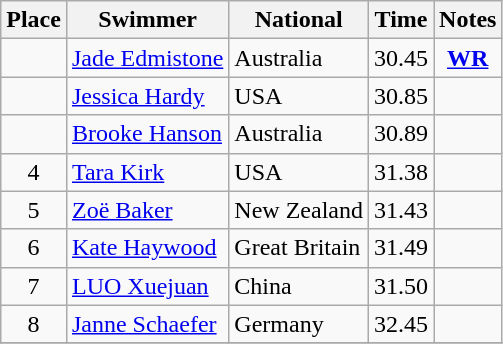<table class="wikitable sortable" style="text-align:center">
<tr>
<th>Place</th>
<th>Swimmer</th>
<th>National</th>
<th>Time</th>
<th>Notes</th>
</tr>
<tr>
<td></td>
<td align=left><a href='#'>Jade Edmistone</a></td>
<td align=left> Australia</td>
<td>30.45</td>
<td><strong><a href='#'>WR</a> </strong></td>
</tr>
<tr>
<td></td>
<td align=left><a href='#'>Jessica Hardy</a></td>
<td align=left> USA</td>
<td>30.85</td>
<td></td>
</tr>
<tr>
<td></td>
<td align=left><a href='#'>Brooke Hanson</a></td>
<td align=left> Australia</td>
<td>30.89</td>
<td></td>
</tr>
<tr>
<td>4</td>
<td align=left><a href='#'>Tara Kirk</a></td>
<td align=left> USA</td>
<td>31.38</td>
<td></td>
</tr>
<tr>
<td>5</td>
<td align=left><a href='#'>Zoë Baker</a></td>
<td align=left> New Zealand</td>
<td>31.43</td>
<td></td>
</tr>
<tr>
<td>6</td>
<td align=left><a href='#'>Kate Haywood</a></td>
<td align=left> Great Britain</td>
<td>31.49</td>
<td></td>
</tr>
<tr>
<td>7</td>
<td align=left><a href='#'>LUO Xuejuan</a></td>
<td align=left> China</td>
<td>31.50</td>
<td></td>
</tr>
<tr>
<td>8</td>
<td align=left><a href='#'>Janne Schaefer</a></td>
<td align=left> Germany</td>
<td>32.45</td>
<td></td>
</tr>
<tr>
</tr>
</table>
